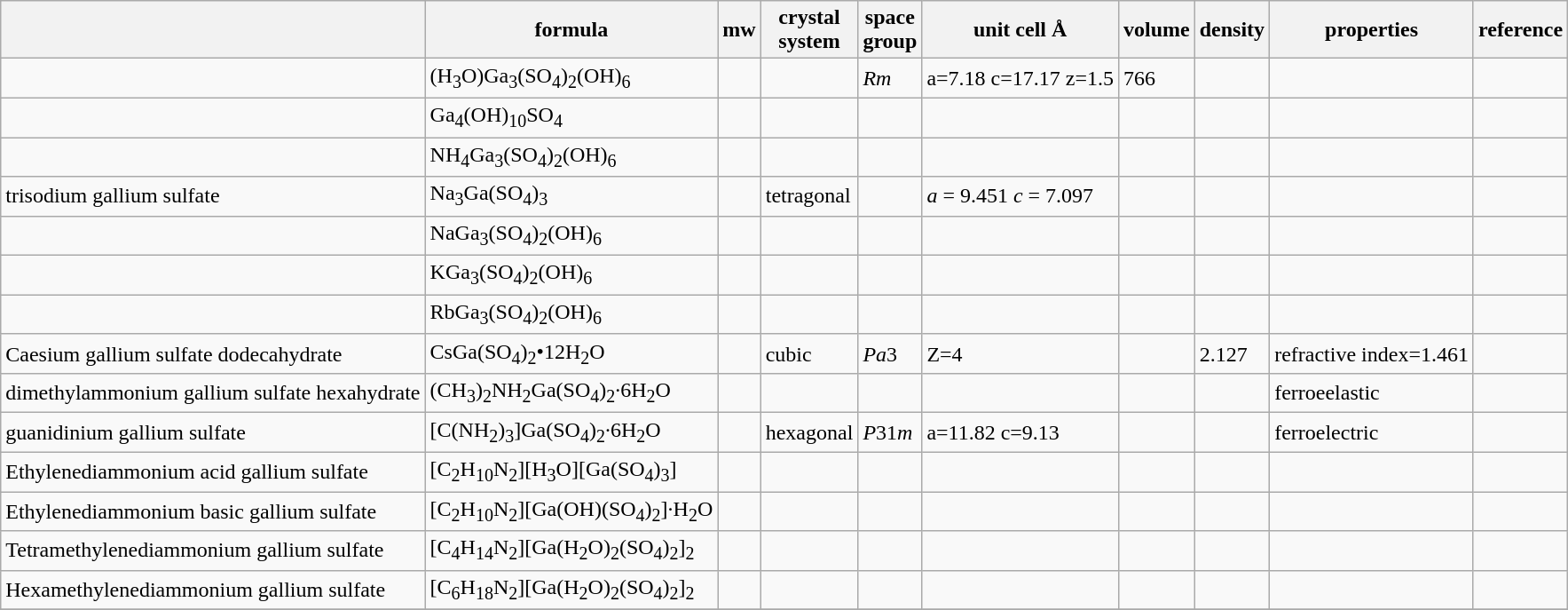<table class="wikitable">
<tr>
<th></th>
<th>formula</th>
<th>mw</th>
<th>crystal<br>system</th>
<th>space<br>group</th>
<th>unit cell Å</th>
<th>volume</th>
<th>density</th>
<th>properties</th>
<th>reference</th>
</tr>
<tr>
<td></td>
<td>(H<sub>3</sub>O)Ga<sub>3</sub>(SO<sub>4</sub>)<sub>2</sub>(OH)<sub>6</sub></td>
<td></td>
<td></td>
<td><em>R</em><em>m</em></td>
<td>a=7.18 c=17.17 z=1.5</td>
<td>766</td>
<td></td>
<td></td>
<td></td>
</tr>
<tr>
<td></td>
<td>Ga<sub>4</sub>(OH)<sub>10</sub>SO<sub>4</sub></td>
<td></td>
<td></td>
<td></td>
<td></td>
<td></td>
<td></td>
<td></td>
<td></td>
</tr>
<tr>
<td></td>
<td>NH<sub>4</sub>Ga<sub>3</sub>(SO<sub>4</sub>)<sub>2</sub>(OH)<sub>6</sub></td>
<td></td>
<td></td>
<td></td>
<td></td>
<td></td>
<td></td>
<td></td>
<td></td>
</tr>
<tr>
<td>trisodium gallium sulfate</td>
<td>Na<sub>3</sub>Ga(SO<sub>4</sub>)<sub>3</sub></td>
<td></td>
<td>tetragonal</td>
<td></td>
<td><em>a</em> = 9.451 <em>c</em> = 7.097</td>
<td></td>
<td></td>
<td></td>
<td></td>
</tr>
<tr>
<td></td>
<td>NaGa<sub>3</sub>(SO<sub>4</sub>)<sub>2</sub>(OH)<sub>6</sub></td>
<td></td>
<td></td>
<td></td>
<td></td>
<td></td>
<td></td>
<td></td>
<td></td>
</tr>
<tr>
<td></td>
<td>KGa<sub>3</sub>(SO<sub>4</sub>)<sub>2</sub>(OH)<sub>6</sub></td>
<td></td>
<td></td>
<td></td>
<td></td>
<td></td>
<td></td>
<td></td>
<td></td>
</tr>
<tr>
<td></td>
<td>RbGa<sub>3</sub>(SO<sub>4</sub>)<sub>2</sub>(OH)<sub>6</sub></td>
<td></td>
<td></td>
<td></td>
<td></td>
<td></td>
<td></td>
<td></td>
<td></td>
</tr>
<tr>
<td>Caesium gallium sulfate dodecahydrate</td>
<td>CsGa(SO<sub>4</sub>)<sub>2</sub>•12H<sub>2</sub>O</td>
<td></td>
<td>cubic</td>
<td><em>Pa</em>3</td>
<td>Z=4</td>
<td></td>
<td>2.127</td>
<td>refractive index=1.461</td>
<td></td>
</tr>
<tr>
<td>dimethylammonium gallium sulfate hexahydrate</td>
<td>(CH<sub>3</sub>)<sub>2</sub>NH<sub>2</sub>Ga(SO<sub>4</sub>)<sub>2</sub>·6H<sub>2</sub>O</td>
<td></td>
<td></td>
<td></td>
<td></td>
<td></td>
<td></td>
<td>ferroeelastic</td>
<td></td>
</tr>
<tr>
<td>guanidinium gallium sulfate</td>
<td>[C(NH<sub>2</sub>)<sub>3</sub>]Ga(SO<sub>4</sub>)<sub>2</sub>·6H<sub>2</sub>O</td>
<td></td>
<td>hexagonal</td>
<td><em>P</em>31<em>m</em></td>
<td>a=11.82 c=9.13</td>
<td></td>
<td></td>
<td>ferroelectric</td>
<td></td>
</tr>
<tr>
<td>Ethylenediammonium acid gallium sulfate</td>
<td>[C<sub>2</sub>H<sub>10</sub>N<sub>2</sub>][H<sub>3</sub>O][Ga(SO<sub>4</sub>)<sub>3</sub>]</td>
<td></td>
<td></td>
<td></td>
<td></td>
<td></td>
<td></td>
<td></td>
<td></td>
</tr>
<tr>
<td>Ethylenediammonium basic gallium sulfate</td>
<td>[C<sub>2</sub>H<sub>10</sub>N<sub>2</sub>][Ga(OH)(SO<sub>4</sub>)<sub>2</sub>]·H<sub>2</sub>O</td>
<td></td>
<td></td>
<td></td>
<td></td>
<td></td>
<td></td>
<td></td>
<td></td>
</tr>
<tr>
<td>Tetramethylenediammonium gallium sulfate</td>
<td>[C<sub>4</sub>H<sub>14</sub>N<sub>2</sub>][Ga(H<sub>2</sub>O)<sub>2</sub>(SO<sub>4</sub>)<sub>2</sub>]<sub>2</sub></td>
<td></td>
<td></td>
<td></td>
<td></td>
<td></td>
<td></td>
<td></td>
<td></td>
</tr>
<tr>
<td>Hexamethylenediammonium gallium sulfate</td>
<td>[C<sub>6</sub>H<sub>18</sub>N<sub>2</sub>][Ga(H<sub>2</sub>O)<sub>2</sub>(SO<sub>4</sub>)<sub>2</sub>]<sub>2</sub></td>
<td></td>
<td></td>
<td></td>
<td></td>
<td></td>
<td></td>
<td></td>
<td></td>
</tr>
<tr>
</tr>
</table>
